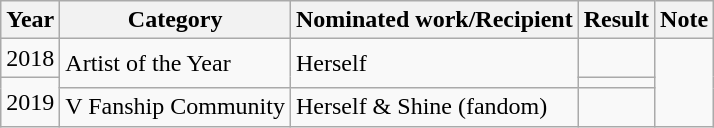<table class="wikitable">
<tr>
<th>Year</th>
<th>Category</th>
<th>Nominated work/Recipient</th>
<th>Result</th>
<th>Note</th>
</tr>
<tr>
<td>2018</td>
<td rowspan="2">Artist of the Year</td>
<td rowspan="2">Herself</td>
<td></td>
<td rowspan="3"></td>
</tr>
<tr>
<td rowspan="2">2019</td>
<td></td>
</tr>
<tr>
<td>V Fanship Community</td>
<td>Herself & Shine (fandom)</td>
<td></td>
</tr>
</table>
